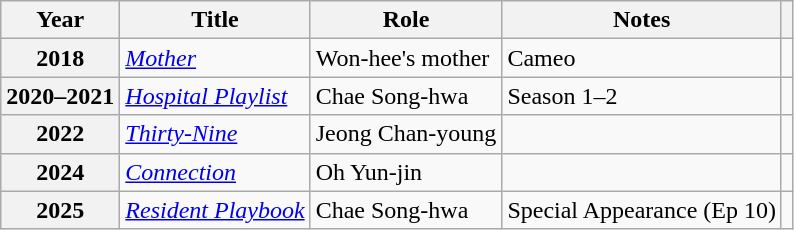<table class="wikitable plainrowheaders">
<tr>
<th scope="col">Year</th>
<th scope="col">Title</th>
<th scope="col">Role</th>
<th scope="col">Notes</th>
<th scope="col" class="unsortable"></th>
</tr>
<tr>
<th scope="row">2018</th>
<td><em><a href='#'>Mother</a></em></td>
<td>Won-hee's mother</td>
<td>Cameo</td>
<td style="text-align:center"></td>
</tr>
<tr>
<th scope="row">2020–2021</th>
<td><em><a href='#'>Hospital Playlist</a></em></td>
<td>Chae Song-hwa</td>
<td>Season 1–2</td>
<td style="text-align:center"></td>
</tr>
<tr>
<th scope="row">2022</th>
<td><em><a href='#'>Thirty-Nine</a></em></td>
<td>Jeong Chan-young</td>
<td></td>
<td style="text-align:center"></td>
</tr>
<tr>
<th scope="row">2024</th>
<td><em><a href='#'>Connection</a></em></td>
<td>Oh Yun-jin</td>
<td></td>
<td style="text-align:center"></td>
</tr>
<tr>
<th scope="row">2025</th>
<td><em><a href='#'>Resident Playbook</a></em></td>
<td>Chae Song-hwa</td>
<td>Special Appearance (Ep 10)</td>
<td style="text-align:center"></td>
</tr>
</table>
